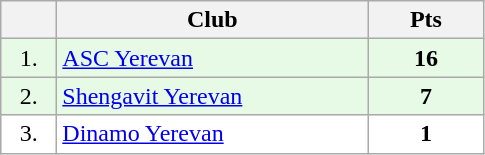<table class="wikitable">
<tr>
<th width="30"></th>
<th width="200">Club</th>
<th width="70">Pts</th>
</tr>
<tr bgcolor="#e6fae6" align="center">
<td>1.</td>
<td align="left"><a href='#'>ASC Yerevan</a></td>
<td><strong>16</strong></td>
</tr>
<tr bgcolor="#e6fae6" align="center">
<td>2.</td>
<td align="left"><a href='#'>Shengavit Yerevan</a></td>
<td><strong>7</strong></td>
</tr>
<tr bgcolor="#FFFFFF" align="center">
<td>3.</td>
<td align="left"><a href='#'>Dinamo Yerevan</a></td>
<td><strong>1</strong></td>
</tr>
</table>
